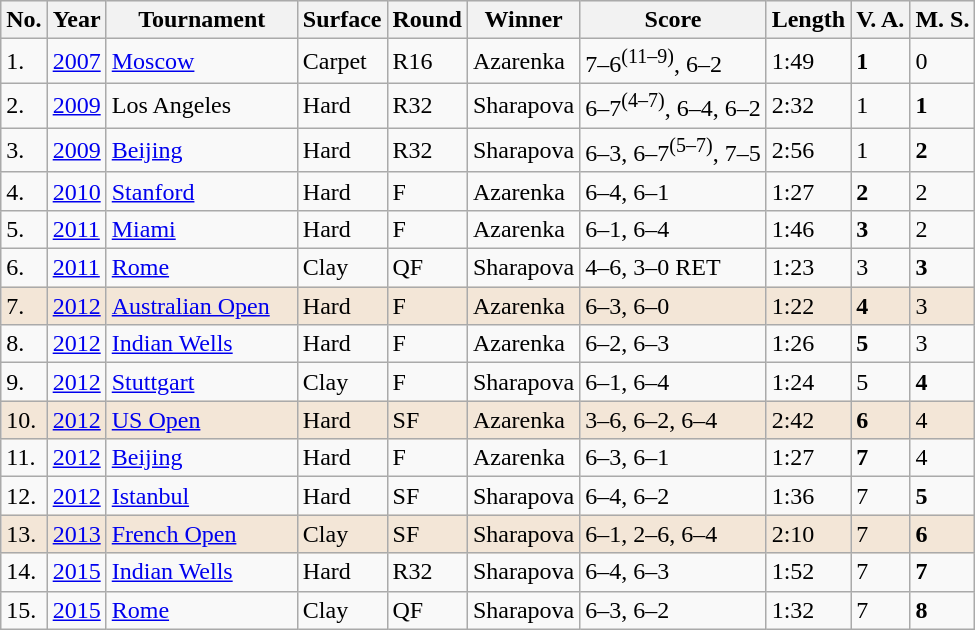<table class="sortable collapsible sortable wikitable">
<tr style=background:#eeeeee>
<th>No.</th>
<th>Year</th>
<th style=width:120px>Tournament</th>
<th>Surface</th>
<th>Round</th>
<th>Winner</th>
<th>Score</th>
<th>Length</th>
<th>V. A.</th>
<th>M. S.</th>
</tr>
<tr>
<td>1.</td>
<td><a href='#'>2007</a></td>
<td><a href='#'>Moscow</a></td>
<td>Carpet</td>
<td>R16</td>
<td>Azarenka</td>
<td>7–6<sup>(11–9)</sup>, 6–2</td>
<td>1:49</td>
<td><strong>1</strong></td>
<td>0</td>
</tr>
<tr>
<td>2.</td>
<td><a href='#'>2009</a></td>
<td>Los Angeles</td>
<td>Hard</td>
<td>R32</td>
<td>Sharapova</td>
<td>6–7<sup>(4–7)</sup>, 6–4, 6–2</td>
<td>2:32</td>
<td>1</td>
<td><strong>1</strong></td>
</tr>
<tr>
<td>3.</td>
<td><a href='#'>2009</a></td>
<td><a href='#'>Beijing</a></td>
<td>Hard</td>
<td>R32</td>
<td>Sharapova</td>
<td>6–3, 6–7<sup>(5–7)</sup>, 7–5</td>
<td>2:56</td>
<td>1</td>
<td><strong>2</strong></td>
</tr>
<tr>
<td>4.</td>
<td><a href='#'>2010</a></td>
<td><a href='#'>Stanford</a></td>
<td>Hard</td>
<td>F</td>
<td>Azarenka</td>
<td>6–4, 6–1</td>
<td>1:27</td>
<td><strong>2</strong></td>
<td>2</td>
</tr>
<tr>
<td>5.</td>
<td><a href='#'>2011</a></td>
<td><a href='#'>Miami</a></td>
<td>Hard</td>
<td>F</td>
<td>Azarenka</td>
<td>6–1, 6–4</td>
<td>1:46</td>
<td><strong>3</strong></td>
<td>2</td>
</tr>
<tr>
<td>6.</td>
<td><a href='#'>2011</a></td>
<td><a href='#'>Rome</a></td>
<td>Clay</td>
<td>QF</td>
<td>Sharapova</td>
<td>4–6, 3–0 RET</td>
<td>1:23</td>
<td>3</td>
<td><strong>3</strong></td>
</tr>
<tr bgcolor=#F3E6D7>
<td>7.</td>
<td><a href='#'>2012</a></td>
<td><a href='#'>Australian Open</a></td>
<td>Hard</td>
<td>F</td>
<td>Azarenka</td>
<td>6–3, 6–0</td>
<td>1:22</td>
<td><strong>4</strong></td>
<td>3</td>
</tr>
<tr>
<td>8.</td>
<td><a href='#'>2012</a></td>
<td><a href='#'>Indian Wells</a></td>
<td>Hard</td>
<td>F</td>
<td>Azarenka</td>
<td>6–2, 6–3</td>
<td>1:26</td>
<td><strong>5</strong></td>
<td>3</td>
</tr>
<tr>
<td>9.</td>
<td><a href='#'>2012</a></td>
<td><a href='#'>Stuttgart</a></td>
<td>Clay</td>
<td>F</td>
<td>Sharapova</td>
<td>6–1, 6–4</td>
<td>1:24</td>
<td>5</td>
<td><strong>4</strong></td>
</tr>
<tr bgcolor=#F3E6D7>
<td>10.</td>
<td><a href='#'>2012</a></td>
<td><a href='#'>US Open</a></td>
<td>Hard</td>
<td>SF</td>
<td>Azarenka</td>
<td>3–6, 6–2, 6–4</td>
<td>2:42</td>
<td><strong>6</strong></td>
<td>4</td>
</tr>
<tr bgcolor=>
<td>11.</td>
<td><a href='#'>2012</a></td>
<td><a href='#'>Beijing</a></td>
<td>Hard</td>
<td>F</td>
<td>Azarenka</td>
<td>6–3, 6–1</td>
<td>1:27</td>
<td><strong>7</strong></td>
<td>4</td>
</tr>
<tr>
<td>12.</td>
<td><a href='#'>2012</a></td>
<td><a href='#'>Istanbul</a></td>
<td>Hard</td>
<td>SF</td>
<td>Sharapova</td>
<td>6–4, 6–2</td>
<td>1:36</td>
<td>7</td>
<td><strong>5</strong></td>
</tr>
<tr bgcolor=#F3E6D7>
<td>13.</td>
<td><a href='#'>2013</a></td>
<td><a href='#'>French Open</a></td>
<td>Clay</td>
<td>SF</td>
<td>Sharapova</td>
<td>6–1, 2–6, 6–4</td>
<td>2:10</td>
<td>7</td>
<td><strong>6</strong></td>
</tr>
<tr>
<td>14.</td>
<td><a href='#'>2015</a></td>
<td><a href='#'>Indian Wells</a></td>
<td>Hard</td>
<td>R32</td>
<td>Sharapova</td>
<td>6–4, 6–3</td>
<td>1:52</td>
<td>7</td>
<td><strong>7</strong></td>
</tr>
<tr>
<td>15.</td>
<td><a href='#'>2015</a></td>
<td><a href='#'>Rome</a></td>
<td>Clay</td>
<td>QF</td>
<td>Sharapova</td>
<td>6–3, 6–2</td>
<td>1:32</td>
<td>7</td>
<td><strong>8</strong></td>
</tr>
</table>
